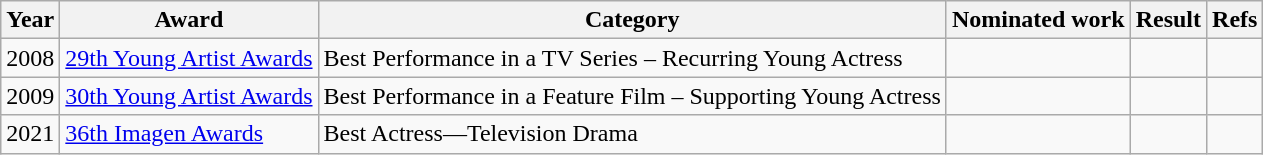<table class="wikitable">
<tr>
<th>Year</th>
<th>Award</th>
<th>Category</th>
<th>Nominated work</th>
<th>Result</th>
<th>Refs</th>
</tr>
<tr>
<td>2008</td>
<td><a href='#'>29th Young Artist Awards</a></td>
<td>Best Performance in a TV Series – Recurring Young Actress</td>
<td></td>
<td></td>
<td style="text-align:center;"></td>
</tr>
<tr>
<td>2009</td>
<td><a href='#'>30th Young Artist Awards</a></td>
<td>Best Performance in a Feature Film – Supporting Young Actress</td>
<td></td>
<td></td>
<td style="text-align:center;"></td>
</tr>
<tr>
<td>2021</td>
<td><a href='#'> 36th Imagen Awards</a></td>
<td>Best Actress—Television Drama</td>
<td></td>
<td></td>
<td style="text-align:center;"></td>
</tr>
</table>
